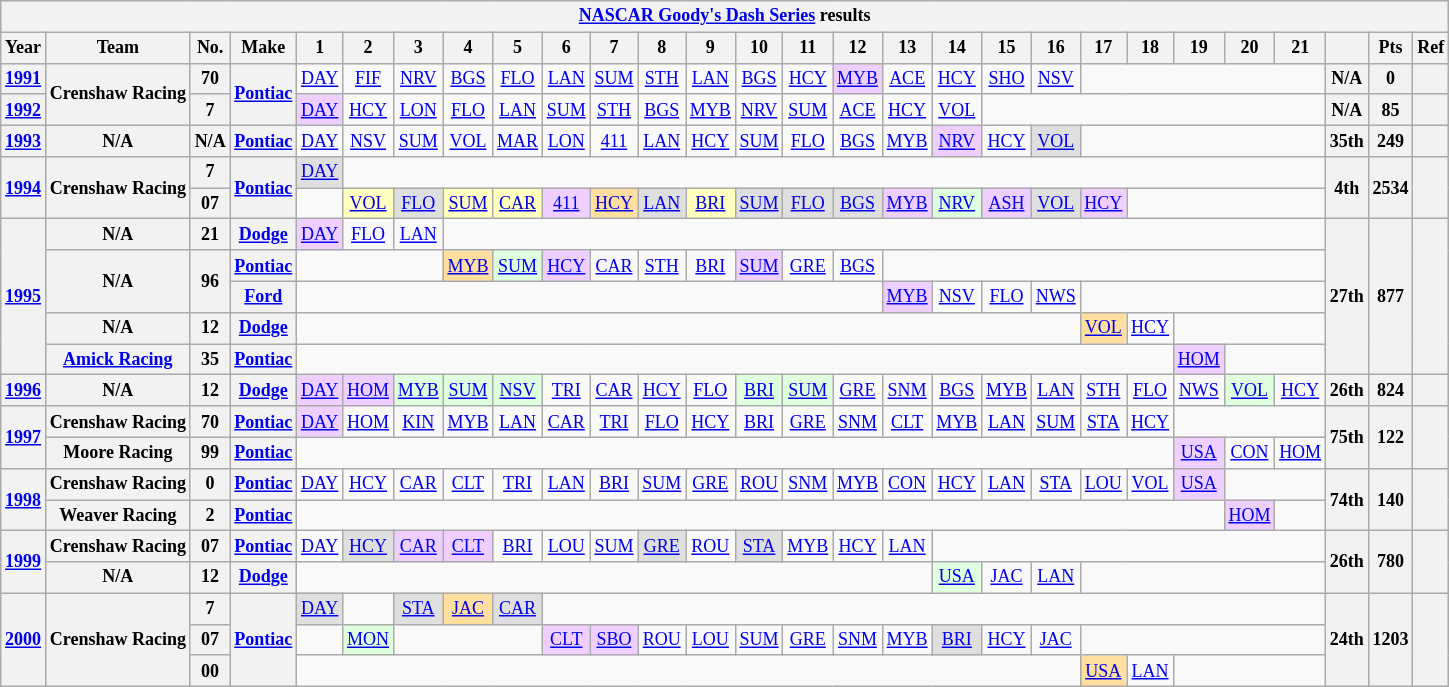<table class="wikitable" style="text-align:center; font-size:75%">
<tr>
<th colspan=32><a href='#'>NASCAR Goody's Dash Series</a> results</th>
</tr>
<tr>
<th>Year</th>
<th>Team</th>
<th>No.</th>
<th>Make</th>
<th>1</th>
<th>2</th>
<th>3</th>
<th>4</th>
<th>5</th>
<th>6</th>
<th>7</th>
<th>8</th>
<th>9</th>
<th>10</th>
<th>11</th>
<th>12</th>
<th>13</th>
<th>14</th>
<th>15</th>
<th>16</th>
<th>17</th>
<th>18</th>
<th>19</th>
<th>20</th>
<th>21</th>
<th></th>
<th>Pts</th>
<th>Ref</th>
</tr>
<tr>
<th><a href='#'>1991</a></th>
<th rowspan=2>Crenshaw Racing</th>
<th>70</th>
<th rowspan=2><a href='#'>Pontiac</a></th>
<td><a href='#'>DAY</a></td>
<td><a href='#'>FIF</a></td>
<td><a href='#'>NRV</a></td>
<td><a href='#'>BGS</a></td>
<td><a href='#'>FLO</a></td>
<td><a href='#'>LAN</a></td>
<td><a href='#'>SUM</a></td>
<td><a href='#'>STH</a></td>
<td><a href='#'>LAN</a></td>
<td><a href='#'>BGS</a></td>
<td><a href='#'>HCY</a></td>
<td style="background:#EFCFFF;"><a href='#'>MYB</a><br></td>
<td><a href='#'>ACE</a></td>
<td><a href='#'>HCY</a></td>
<td><a href='#'>SHO</a></td>
<td><a href='#'>NSV</a></td>
<td colspan=5></td>
<th>N/A</th>
<th>0</th>
<th></th>
</tr>
<tr>
<th><a href='#'>1992</a></th>
<th>7</th>
<td style="background:#EFCFFF;"><a href='#'>DAY</a><br></td>
<td><a href='#'>HCY</a></td>
<td><a href='#'>LON</a></td>
<td><a href='#'>FLO</a></td>
<td><a href='#'>LAN</a></td>
<td><a href='#'>SUM</a></td>
<td><a href='#'>STH</a></td>
<td><a href='#'>BGS</a></td>
<td><a href='#'>MYB</a></td>
<td><a href='#'>NRV</a></td>
<td><a href='#'>SUM</a></td>
<td><a href='#'>ACE</a></td>
<td><a href='#'>HCY</a></td>
<td><a href='#'>VOL</a></td>
<td colspan=7></td>
<th>N/A</th>
<th>85</th>
<th></th>
</tr>
<tr>
<th><a href='#'>1993</a></th>
<th>N/A</th>
<th>N/A</th>
<th><a href='#'>Pontiac</a></th>
<td><a href='#'>DAY</a></td>
<td><a href='#'>NSV</a></td>
<td><a href='#'>SUM</a></td>
<td><a href='#'>VOL</a></td>
<td><a href='#'>MAR</a></td>
<td><a href='#'>LON</a></td>
<td><a href='#'>411</a></td>
<td><a href='#'>LAN</a></td>
<td><a href='#'>HCY</a></td>
<td><a href='#'>SUM</a></td>
<td><a href='#'>FLO</a></td>
<td><a href='#'>BGS</a></td>
<td><a href='#'>MYB</a></td>
<td style="background:#EFCFFF;"><a href='#'>NRV</a><br></td>
<td><a href='#'>HCY</a></td>
<td style="background:#DFDFDF;"><a href='#'>VOL</a><br></td>
<td colspan=5></td>
<th>35th</th>
<th>249</th>
<th></th>
</tr>
<tr>
<th rowspan=2><a href='#'>1994</a></th>
<th rowspan=2>Crenshaw Racing</th>
<th>7</th>
<th rowspan=2><a href='#'>Pontiac</a></th>
<td style="background:#DFDFDF;"><a href='#'>DAY</a><br></td>
<td colspan=20></td>
<th rowspan=2>4th</th>
<th rowspan=2>2534</th>
<th rowspan=2></th>
</tr>
<tr>
<th>07</th>
<td></td>
<td style="background:#FFFFBF;"><a href='#'>VOL</a><br></td>
<td style="background:#DFDFDF;"><a href='#'>FLO</a><br></td>
<td style="background:#FFFFBF;"><a href='#'>SUM</a><br></td>
<td style="background:#FFFFBF;"><a href='#'>CAR</a><br></td>
<td style="background:#EFCFFF;"><a href='#'>411</a><br></td>
<td style="background:#FFDF9F;"><a href='#'>HCY</a><br></td>
<td style="background:#DFDFDF;"><a href='#'>LAN</a><br></td>
<td style="background:#FFFFBF;"><a href='#'>BRI</a><br></td>
<td style="background:#DFDFDF;"><a href='#'>SUM</a><br></td>
<td style="background:#DFDFDF;"><a href='#'>FLO</a><br></td>
<td style="background:#DFDFDF;"><a href='#'>BGS</a><br></td>
<td style="background:#EFCFFF;"><a href='#'>MYB</a><br></td>
<td style="background:#DFFFDF;"><a href='#'>NRV</a><br></td>
<td style="background:#EFCFFF;"><a href='#'>ASH</a><br></td>
<td style="background:#DFDFDF;"><a href='#'>VOL</a><br></td>
<td style="background:#EFCFFF;"><a href='#'>HCY</a><br></td>
<td colspan=4></td>
</tr>
<tr>
<th rowspan=5><a href='#'>1995</a></th>
<th>N/A</th>
<th>21</th>
<th><a href='#'>Dodge</a></th>
<td style="background:#EFCFFF;"><a href='#'>DAY</a><br></td>
<td><a href='#'>FLO</a></td>
<td><a href='#'>LAN</a></td>
<td colspan=18></td>
<th rowspan=5>27th</th>
<th rowspan=5>877</th>
<th rowspan=5></th>
</tr>
<tr>
<th rowspan=2>N/A</th>
<th rowspan=2>96</th>
<th><a href='#'>Pontiac</a></th>
<td colspan=3></td>
<td style="background:#FFDF9F;"><a href='#'>MYB</a><br></td>
<td style="background:#DFFFDF;"><a href='#'>SUM</a><br></td>
<td style="background:#EFCFFF;"><a href='#'>HCY</a><br></td>
<td><a href='#'>CAR</a></td>
<td><a href='#'>STH</a></td>
<td><a href='#'>BRI</a></td>
<td style="background:#EFCFFF;"><a href='#'>SUM</a><br></td>
<td><a href='#'>GRE</a></td>
<td><a href='#'>BGS</a></td>
<td colspan=9></td>
</tr>
<tr>
<th><a href='#'>Ford</a></th>
<td colspan=12></td>
<td style="background:#EFCFFF;"><a href='#'>MYB</a><br></td>
<td><a href='#'>NSV</a></td>
<td><a href='#'>FLO</a></td>
<td><a href='#'>NWS</a></td>
<td colspan=5></td>
</tr>
<tr>
<th>N/A</th>
<th>12</th>
<th><a href='#'>Dodge</a></th>
<td colspan=16></td>
<td style="background:#FFDF9F;"><a href='#'>VOL</a><br></td>
<td><a href='#'>HCY</a></td>
<td colspan=3></td>
</tr>
<tr>
<th><a href='#'>Amick Racing</a></th>
<th>35</th>
<th><a href='#'>Pontiac</a></th>
<td colspan=18></td>
<td style="background:#EFCFFF;"><a href='#'>HOM</a><br></td>
<td colspan=2></td>
</tr>
<tr>
<th><a href='#'>1996</a></th>
<th>N/A</th>
<th>12</th>
<th><a href='#'>Dodge</a></th>
<td style="background:#EFCFFF;"><a href='#'>DAY</a><br></td>
<td style="background:#EFCFFF;"><a href='#'>HOM</a><br></td>
<td style="background:#DFFFDF;"><a href='#'>MYB</a><br></td>
<td style="background:#DFFFDF;"><a href='#'>SUM</a><br></td>
<td style="background:#DFFFDF;"><a href='#'>NSV</a><br></td>
<td><a href='#'>TRI</a></td>
<td><a href='#'>CAR</a></td>
<td><a href='#'>HCY</a></td>
<td><a href='#'>FLO</a></td>
<td style="background:#DFFFDF;"><a href='#'>BRI</a><br></td>
<td style="background:#DFFFDF;"><a href='#'>SUM</a><br></td>
<td><a href='#'>GRE</a></td>
<td><a href='#'>SNM</a></td>
<td><a href='#'>BGS</a></td>
<td><a href='#'>MYB</a></td>
<td><a href='#'>LAN</a></td>
<td><a href='#'>STH</a></td>
<td><a href='#'>FLO</a></td>
<td><a href='#'>NWS</a></td>
<td style="background:#DFFFDF;"><a href='#'>VOL</a><br></td>
<td><a href='#'>HCY</a></td>
<th>26th</th>
<th>824</th>
<th></th>
</tr>
<tr>
<th rowspan=2><a href='#'>1997</a></th>
<th>Crenshaw Racing</th>
<th>70</th>
<th><a href='#'>Pontiac</a></th>
<td style="background:#EFCFFF;"><a href='#'>DAY</a><br></td>
<td><a href='#'>HOM</a></td>
<td><a href='#'>KIN</a></td>
<td><a href='#'>MYB</a></td>
<td><a href='#'>LAN</a></td>
<td><a href='#'>CAR</a></td>
<td><a href='#'>TRI</a></td>
<td><a href='#'>FLO</a></td>
<td><a href='#'>HCY</a></td>
<td><a href='#'>BRI</a></td>
<td><a href='#'>GRE</a></td>
<td><a href='#'>SNM</a></td>
<td><a href='#'>CLT</a></td>
<td><a href='#'>MYB</a></td>
<td><a href='#'>LAN</a></td>
<td><a href='#'>SUM</a></td>
<td><a href='#'>STA</a></td>
<td><a href='#'>HCY</a></td>
<td colspan=3></td>
<th rowspan=2>75th</th>
<th rowspan=2>122</th>
<th rowspan=2></th>
</tr>
<tr>
<th>Moore Racing</th>
<th>99</th>
<th><a href='#'>Pontiac</a></th>
<td colspan=18></td>
<td style="background:#EFCFFF;"><a href='#'>USA</a><br></td>
<td><a href='#'>CON</a></td>
<td><a href='#'>HOM</a></td>
</tr>
<tr>
<th rowspan=2><a href='#'>1998</a></th>
<th>Crenshaw Racing</th>
<th>0</th>
<th><a href='#'>Pontiac</a></th>
<td><a href='#'>DAY</a></td>
<td><a href='#'>HCY</a></td>
<td><a href='#'>CAR</a></td>
<td><a href='#'>CLT</a></td>
<td><a href='#'>TRI</a></td>
<td><a href='#'>LAN</a></td>
<td><a href='#'>BRI</a></td>
<td><a href='#'>SUM</a></td>
<td><a href='#'>GRE</a></td>
<td><a href='#'>ROU</a></td>
<td><a href='#'>SNM</a></td>
<td><a href='#'>MYB</a></td>
<td><a href='#'>CON</a></td>
<td><a href='#'>HCY</a></td>
<td><a href='#'>LAN</a></td>
<td><a href='#'>STA</a></td>
<td><a href='#'>LOU</a></td>
<td><a href='#'>VOL</a></td>
<td style="background:#EFCFFF;"><a href='#'>USA</a><br></td>
<td colspan=2></td>
<th rowspan=2>74th</th>
<th rowspan=2>140</th>
<th rowspan=2></th>
</tr>
<tr>
<th>Weaver Racing</th>
<th>2</th>
<th><a href='#'>Pontiac</a></th>
<td colspan=19></td>
<td style="background:#EFCFFF;"><a href='#'>HOM</a><br></td>
<td></td>
</tr>
<tr>
<th rowspan=2><a href='#'>1999</a></th>
<th>Crenshaw Racing</th>
<th>07</th>
<th><a href='#'>Pontiac</a></th>
<td><a href='#'>DAY</a></td>
<td style="background:#DFDFDF;"><a href='#'>HCY</a><br></td>
<td style="background:#EFCFFF;"><a href='#'>CAR</a><br></td>
<td style="background:#EFCFFF;"><a href='#'>CLT</a><br></td>
<td><a href='#'>BRI</a></td>
<td><a href='#'>LOU</a></td>
<td><a href='#'>SUM</a></td>
<td style="background:#DFDFDF;"><a href='#'>GRE</a><br></td>
<td><a href='#'>ROU</a></td>
<td style="background:#DFDFDF;"><a href='#'>STA</a><br></td>
<td><a href='#'>MYB</a></td>
<td><a href='#'>HCY</a></td>
<td><a href='#'>LAN</a></td>
<td colspan=8></td>
<th rowspan=2>26th</th>
<th rowspan=2>780</th>
<th rowspan=2></th>
</tr>
<tr>
<th>N/A</th>
<th>12</th>
<th><a href='#'>Dodge</a></th>
<td colspan=13></td>
<td style="background:#DFFFDF;"><a href='#'>USA</a><br></td>
<td><a href='#'>JAC</a></td>
<td><a href='#'>LAN</a></td>
<td colspan=5></td>
</tr>
<tr>
<th rowspan=3><a href='#'>2000</a></th>
<th rowspan=3>Crenshaw Racing</th>
<th>7</th>
<th rowspan=3><a href='#'>Pontiac</a></th>
<td style="background:#DFDFDF;"><a href='#'>DAY</a><br></td>
<td></td>
<td style="background:#DFDFDF;"><a href='#'>STA</a><br></td>
<td style="background:#FFDF9F;"><a href='#'>JAC</a><br></td>
<td style="background:#DFDFDF;"><a href='#'>CAR</a><br></td>
<td colspan=16></td>
<th rowspan=3>24th</th>
<th rowspan=3>1203</th>
<th rowspan=3></th>
</tr>
<tr>
<th>07</th>
<td></td>
<td style="background:#DFFFDF;"><a href='#'>MON</a><br></td>
<td colspan=3></td>
<td style="background:#EFCFFF;"><a href='#'>CLT</a><br></td>
<td style="background:#EFCFFF;"><a href='#'>SBO</a><br></td>
<td><a href='#'>ROU</a></td>
<td><a href='#'>LOU</a></td>
<td><a href='#'>SUM</a></td>
<td><a href='#'>GRE</a></td>
<td><a href='#'>SNM</a></td>
<td><a href='#'>MYB</a></td>
<td style="background:#DFDFDF;"><a href='#'>BRI</a><br></td>
<td><a href='#'>HCY</a></td>
<td><a href='#'>JAC</a></td>
<td colspan=5></td>
</tr>
<tr>
<th>00</th>
<td colspan=16></td>
<td style="background:#FFDF9F;"><a href='#'>USA</a><br></td>
<td><a href='#'>LAN</a></td>
<td colspan=3></td>
</tr>
</table>
